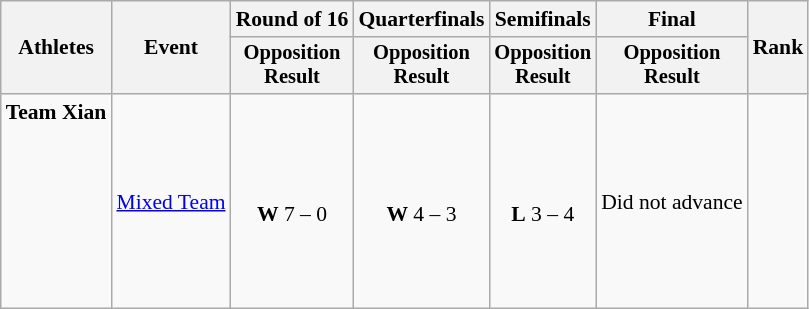<table class="wikitable" style="font-size:90%">
<tr>
<th rowspan="2">Athletes</th>
<th rowspan="2">Event</th>
<th>Round of 16</th>
<th>Quarterfinals</th>
<th>Semifinals</th>
<th>Final</th>
<th rowspan=2>Rank</th>
</tr>
<tr style="font-size:95%">
<th>Opposition<br>Result</th>
<th>Opposition<br>Result</th>
<th>Opposition<br>Result</th>
<th>Opposition<br>Result</th>
</tr>
<tr align=center>
<td align=left><strong>Team Xian</strong><br><br><br><br><br><br><br><br></td>
<td align=left><a href='#'>Mixed Team</a></td>
<td><br><strong>W</strong> 7 – 0</td>
<td><br><strong>W</strong> 4 – 3</td>
<td><br><strong>L</strong> 3 – 4</td>
<td>Did not advance</td>
<td></td>
</tr>
</table>
